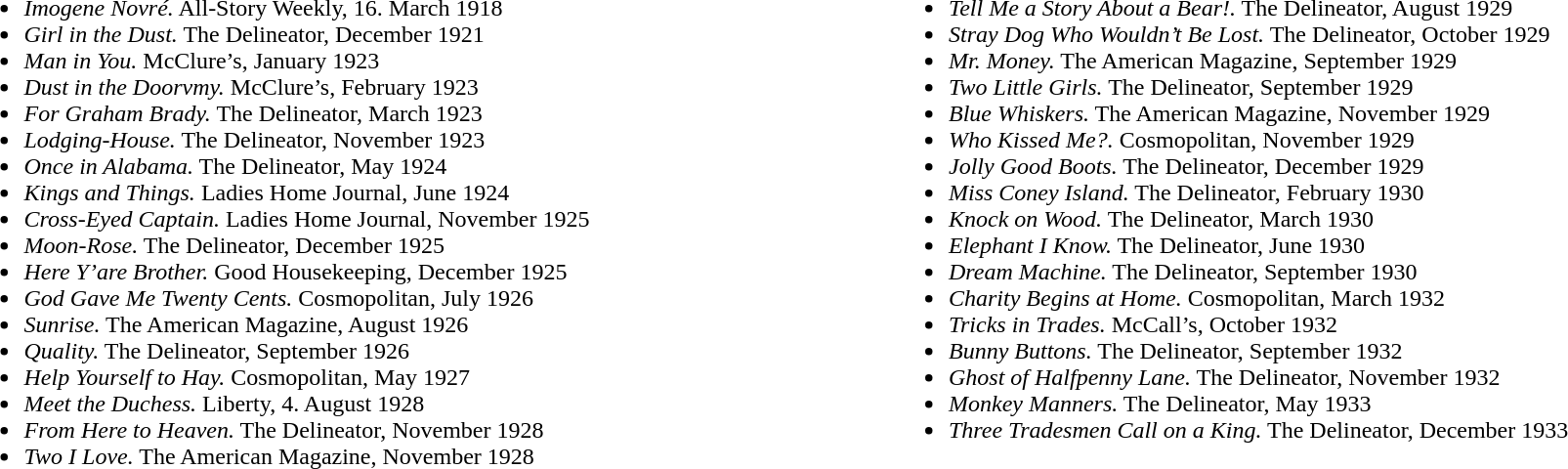<table>
<tr>
<td width="30%"  valign="top"><br><ul><li><em>Imogene Novré.</em> All-Story Weekly, 16. March 1918</li><li><em>Girl in the Dust.</em> The Delineator, December 1921</li><li><em>Man in You.</em> McClure’s, January 1923</li><li><em>Dust in the Doorvmy.</em> McClure’s, February 1923</li><li><em>For Graham Brady.</em> The Delineator, March 1923</li><li><em>Lodging-House.</em> The Delineator, November 1923</li><li><em>Once in Alabama.</em> The Delineator, May 1924</li><li><em>Kings and Things.</em> Ladies Home Journal, June 1924</li><li><em>Cross-Eyed Captain.</em> Ladies Home Journal, November 1925</li><li><em>Moon-Rose.</em> The Delineator, December 1925</li><li><em>Here Y’are Brother.</em> Good Housekeeping, December 1925</li><li><em>God Gave Me Twenty Cents.</em> Cosmopolitan, July 1926</li><li><em>Sunrise.</em> The American Magazine, August 1926</li><li><em>Quality.</em> The Delineator, September 1926</li><li><em>Help Yourself to Hay.</em> Cosmopolitan, May 1927</li><li><em>Meet the Duchess.</em> Liberty, 4. August 1928</li><li><em>From Here to Heaven.</em> The Delineator, November 1928</li><li><em>Two I Love.</em> The American Magazine, November 1928</li></ul></td>
<td width="30%"  valign="top"><br><ul><li><em>Tell Me a Story About a Bear!.</em> The Delineator, August 1929</li><li><em>Stray Dog Who Wouldn’t Be Lost.</em> The Delineator, October 1929</li><li><em>Mr. Money.</em> The American Magazine, September 1929</li><li><em>Two Little Girls.</em> The Delineator, September 1929</li><li><em>Blue Whiskers.</em> The American Magazine, November 1929</li><li><em>Who Kissed Me?.</em> Cosmopolitan, November 1929</li><li><em>Jolly Good Boots.</em> The Delineator, December 1929</li><li><em>Miss Coney Island.</em> The Delineator, February 1930</li><li><em>Knock on Wood.</em> The Delineator, March 1930</li><li><em>Elephant I Know.</em> The Delineator, June 1930</li><li><em>Dream Machine.</em> The Delineator, September 1930</li><li><em>Charity Begins at Home.</em> Cosmopolitan, March 1932</li><li><em>Tricks in Trades.</em> McCall’s, October 1932</li><li><em>Bunny Buttons.</em> The Delineator, September 1932</li><li><em>Ghost of Halfpenny Lane.</em> The Delineator, November 1932</li><li><em>Monkey Manners.</em> The Delineator, May 1933</li><li><em>Three Tradesmen Call on a King.</em> The Delineator, December 1933</li></ul></td>
</tr>
</table>
